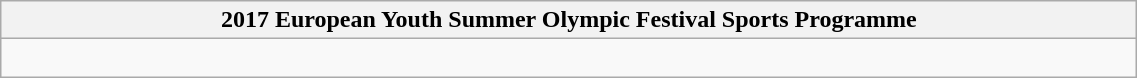<table class="wikitable" style="width: 60%;">
<tr>
<th>2017 European Youth Summer Olympic Festival Sports Programme</th>
</tr>
<tr>
<td><br></td>
</tr>
</table>
